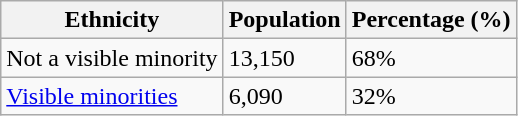<table class="wikitable">
<tr>
<th>Ethnicity</th>
<th>Population</th>
<th>Percentage (%)</th>
</tr>
<tr>
<td>Not a visible minority</td>
<td>13,150</td>
<td>68%</td>
</tr>
<tr>
<td><a href='#'>Visible minorities</a></td>
<td>6,090</td>
<td>32%</td>
</tr>
</table>
